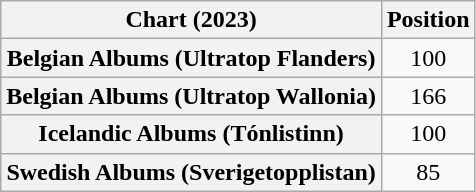<table class="wikitable sortable plainrowheaders" style="text-align:center">
<tr>
<th scope="col">Chart (2023)</th>
<th scope="col">Position</th>
</tr>
<tr>
<th scope="row">Belgian Albums (Ultratop Flanders)</th>
<td>100</td>
</tr>
<tr>
<th scope="row">Belgian Albums (Ultratop Wallonia)</th>
<td>166</td>
</tr>
<tr>
<th scope="row">Icelandic Albums (Tónlistinn)</th>
<td>100</td>
</tr>
<tr>
<th scope="row">Swedish Albums (Sverigetopplistan)</th>
<td>85</td>
</tr>
</table>
